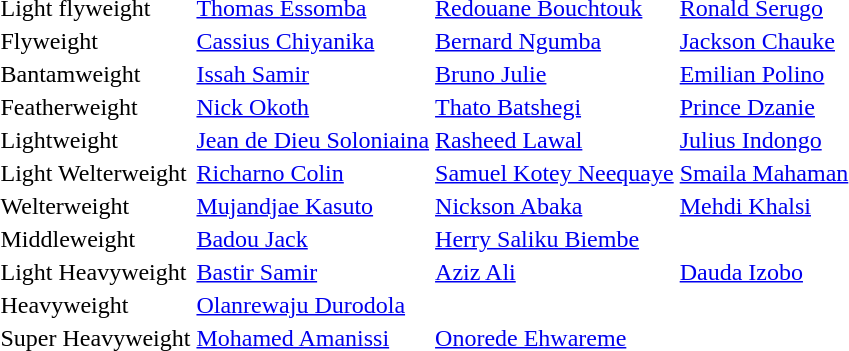<table>
<tr>
<td>Light flyweight</td>
<td> <a href='#'>Thomas Essomba</a></td>
<td> <a href='#'>Redouane Bouchtouk</a></td>
<td> <a href='#'>Ronald Serugo</a></td>
</tr>
<tr>
<td>Flyweight</td>
<td> <a href='#'>Cassius Chiyanika</a></td>
<td> <a href='#'>Bernard Ngumba</a></td>
<td> <a href='#'>Jackson Chauke</a></td>
</tr>
<tr>
<td>Bantamweight</td>
<td> <a href='#'>Issah Samir</a></td>
<td> <a href='#'>Bruno Julie</a></td>
<td> <a href='#'>Emilian Polino</a></td>
</tr>
<tr>
<td>Featherweight</td>
<td> <a href='#'>Nick Okoth</a></td>
<td> <a href='#'>Thato Batshegi</a></td>
<td> <a href='#'>Prince Dzanie</a></td>
</tr>
<tr>
<td>Lightweight</td>
<td> <a href='#'>Jean de Dieu Soloniaina</a></td>
<td> <a href='#'>Rasheed Lawal</a></td>
<td> <a href='#'>Julius Indongo</a></td>
</tr>
<tr>
<td>Light Welterweight</td>
<td> <a href='#'>Richarno Colin</a></td>
<td> <a href='#'>Samuel Kotey Neequaye</a></td>
<td> <a href='#'>Smaila Mahaman</a></td>
</tr>
<tr>
<td>Welterweight</td>
<td> <a href='#'>Mujandjae Kasuto</a></td>
<td> <a href='#'>Nickson Abaka</a></td>
<td> <a href='#'>Mehdi Khalsi</a></td>
</tr>
<tr>
<td>Middleweight</td>
<td> <a href='#'>Badou Jack</a></td>
<td> <a href='#'>Herry Saliku Biembe</a></td>
<td></td>
</tr>
<tr>
<td>Light Heavyweight</td>
<td> <a href='#'>Bastir Samir</a></td>
<td> <a href='#'>Aziz Ali</a></td>
<td> <a href='#'>Dauda Izobo</a></td>
</tr>
<tr>
<td>Heavyweight</td>
<td> <a href='#'>Olanrewaju Durodola</a></td>
<td></td>
<td></td>
</tr>
<tr>
<td>Super Heavyweight</td>
<td> <a href='#'>Mohamed Amanissi</a></td>
<td> <a href='#'>Onorede Ehwareme</a></td>
<td></td>
</tr>
<tr>
</tr>
</table>
